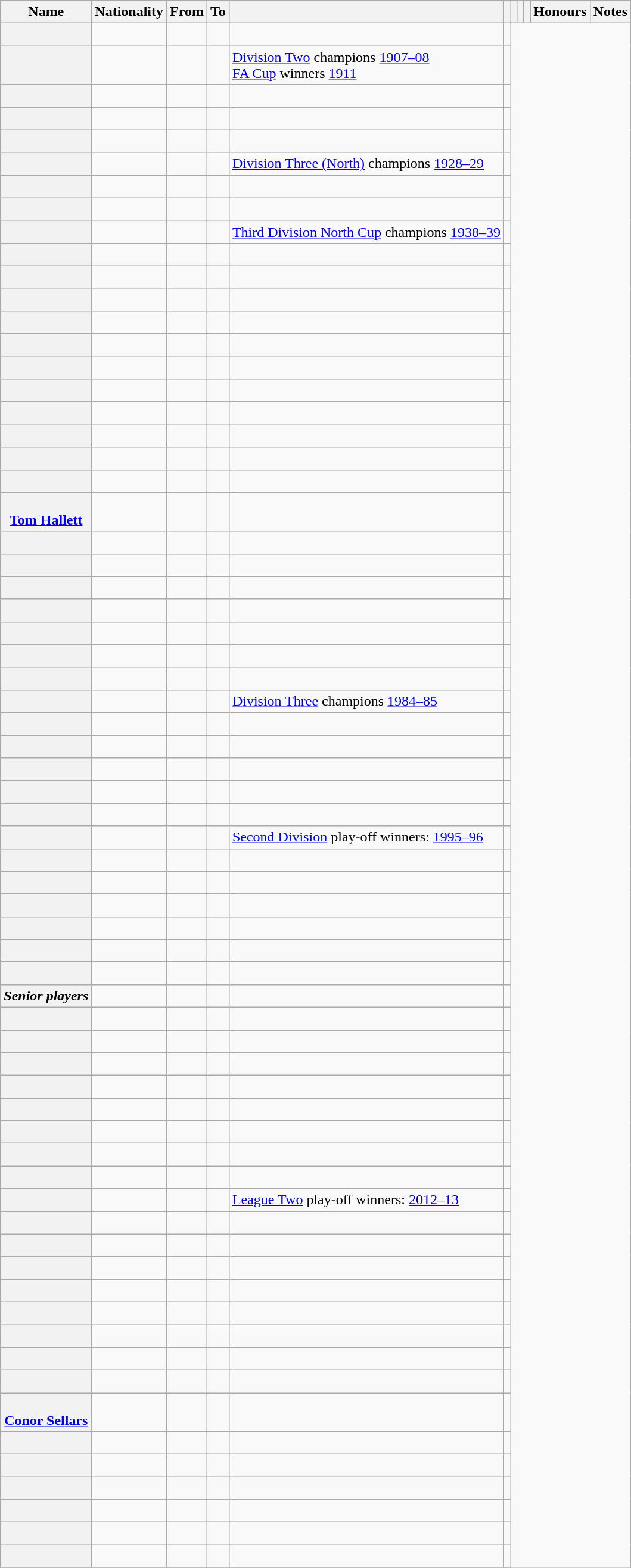<table class="wikitable sortable plainrowheaders">
<tr>
<th scope=col>Name</th>
<th scope=col>Nationality</th>
<th scope=col>From</th>
<th scope=col class=unsortable>To</th>
<th scope=col></th>
<th scope=col></th>
<th scope=col></th>
<th scope=col></th>
<th scope=col></th>
<th scope=col class=unsortable>Honours</th>
<th scope=col class=unsortable>Notes</th>
</tr>
<tr>
<th scope=row></th>
<td></td>
<td></td>
<td><br></td>
<td></td>
<td></td>
</tr>
<tr>
<th scope=row></th>
<td></td>
<td></td>
<td><br></td>
<td><a href='#'>Division Two</a> champions <a href='#'>1907–08</a><br><a href='#'>FA Cup</a> winners <a href='#'>1911</a></td>
<td></td>
</tr>
<tr>
<th scope=row></th>
<td></td>
<td></td>
<td><br></td>
<td></td>
<td></td>
</tr>
<tr>
<th scope=row></th>
<td></td>
<td></td>
<td><br></td>
<td></td>
<td></td>
</tr>
<tr>
<th scope=row></th>
<td></td>
<td></td>
<td><br></td>
<td></td>
<td></td>
</tr>
<tr>
<th scope=row></th>
<td></td>
<td></td>
<td><br></td>
<td><a href='#'>Division Three (North)</a> champions <a href='#'>1928–29</a></td>
<td></td>
</tr>
<tr>
<th scope=row></th>
<td></td>
<td></td>
<td><br></td>
<td></td>
<td></td>
</tr>
<tr>
<th scope=row></th>
<td></td>
<td></td>
<td><br></td>
<td></td>
<td></td>
</tr>
<tr>
<th scope=row></th>
<td></td>
<td></td>
<td><br></td>
<td><a href='#'>Third Division North Cup</a> champions <a href='#'>1938–39</a></td>
<td></td>
</tr>
<tr>
<th scope=row></th>
<td></td>
<td></td>
<td><br></td>
<td></td>
<td></td>
</tr>
<tr>
<th scope=row></th>
<td></td>
<td></td>
<td><br></td>
<td></td>
<td></td>
</tr>
<tr>
<th scope=row></th>
<td></td>
<td></td>
<td><br></td>
<td></td>
<td></td>
</tr>
<tr>
<th scope=row></th>
<td></td>
<td></td>
<td><br></td>
<td></td>
<td></td>
</tr>
<tr>
<th scope=row></th>
<td></td>
<td></td>
<td><br></td>
<td></td>
<td></td>
</tr>
<tr>
<th scope=row></th>
<td></td>
<td></td>
<td><br></td>
<td></td>
<td></td>
</tr>
<tr>
<th scope=row></th>
<td></td>
<td></td>
<td><br></td>
<td></td>
<td></td>
</tr>
<tr>
<th scope=row></th>
<td></td>
<td></td>
<td><br></td>
<td></td>
<td></td>
</tr>
<tr>
<th scope=row></th>
<td></td>
<td></td>
<td><br></td>
<td></td>
<td></td>
</tr>
<tr>
<th scope=row></th>
<td></td>
<td></td>
<td><br></td>
<td></td>
<td></td>
</tr>
<tr>
<th scope=row></th>
<td></td>
<td></td>
<td><br></td>
<td></td>
<td></td>
</tr>
<tr>
<th scope=row><br><a href='#'>Tom Hallett</a></th>
<td></td>
<td></td>
<td><br></td>
<td></td>
<td></td>
</tr>
<tr>
<th scope=row></th>
<td></td>
<td></td>
<td><br></td>
<td></td>
<td></td>
</tr>
<tr>
<th scope=row></th>
<td></td>
<td></td>
<td><br></td>
<td></td>
<td></td>
</tr>
<tr>
<th scope=row></th>
<td></td>
<td></td>
<td><br></td>
<td></td>
<td></td>
</tr>
<tr>
<th scope=row></th>
<td></td>
<td></td>
<td><br></td>
<td></td>
<td></td>
</tr>
<tr>
<th scope=row></th>
<td></td>
<td></td>
<td><br></td>
<td></td>
<td></td>
</tr>
<tr>
<th scope=row></th>
<td></td>
<td></td>
<td><br></td>
<td></td>
<td></td>
</tr>
<tr>
<th scope=row></th>
<td></td>
<td></td>
<td><br></td>
<td></td>
<td></td>
</tr>
<tr>
<th scope=row></th>
<td></td>
<td></td>
<td><br></td>
<td><a href='#'>Division Three</a> champions <a href='#'>1984–85</a></td>
<td></td>
</tr>
<tr>
<th scope=row></th>
<td></td>
<td></td>
<td><br></td>
<td></td>
<td></td>
</tr>
<tr>
<th scope=row></th>
<td></td>
<td></td>
<td><br></td>
<td></td>
<td></td>
</tr>
<tr>
<th scope=row></th>
<td></td>
<td></td>
<td><br></td>
<td></td>
<td></td>
</tr>
<tr>
<th scope=row></th>
<td></td>
<td></td>
<td><br></td>
<td></td>
<td></td>
</tr>
<tr>
<th scope=row></th>
<td></td>
<td></td>
<td><br></td>
<td></td>
<td></td>
</tr>
<tr>
<th scope=row></th>
<td></td>
<td></td>
<td><br></td>
<td><a href='#'>Second Division</a> play-off winners: <a href='#'>1995–96</a></td>
<td></td>
</tr>
<tr>
<th scope=row></th>
<td></td>
<td></td>
<td><br></td>
<td></td>
<td></td>
</tr>
<tr>
<th scope=row></th>
<td></td>
<td></td>
<td><br></td>
<td></td>
<td></td>
</tr>
<tr>
<th scope=row></th>
<td></td>
<td></td>
<td><br></td>
<td></td>
<td></td>
</tr>
<tr>
<th scope=row></th>
<td></td>
<td></td>
<td><br></td>
<td></td>
<td></td>
</tr>
<tr>
<th scope=row></th>
<td></td>
<td></td>
<td><br></td>
<td></td>
<td></td>
</tr>
<tr>
<th scope=row></th>
<td></td>
<td></td>
<td><br></td>
<td></td>
<td></td>
</tr>
<tr>
<th scope=row><em>Senior players</em></th>
<td></td>
<td></td>
<td><br></td>
<td></td>
<td></td>
</tr>
<tr>
<th scope=row></th>
<td></td>
<td></td>
<td><br></td>
<td></td>
<td></td>
</tr>
<tr>
<th scope=row></th>
<td></td>
<td></td>
<td><br></td>
<td></td>
<td></td>
</tr>
<tr>
<th scope=row></th>
<td></td>
<td></td>
<td><br></td>
<td></td>
<td></td>
</tr>
<tr>
<th scope=row></th>
<td></td>
<td></td>
<td><br></td>
<td></td>
<td></td>
</tr>
<tr>
<th scope=row></th>
<td></td>
<td></td>
<td><br></td>
<td></td>
<td></td>
</tr>
<tr>
<th scope=row></th>
<td></td>
<td></td>
<td><br></td>
<td></td>
<td></td>
</tr>
<tr>
<th scope=row></th>
<td></td>
<td></td>
<td><br></td>
<td></td>
<td></td>
</tr>
<tr>
<th scope=row></th>
<td></td>
<td></td>
<td><br></td>
<td></td>
<td></td>
</tr>
<tr>
<th scope=row></th>
<td></td>
<td></td>
<td><br></td>
<td><a href='#'>League Two</a> play-off winners: <a href='#'>2012–13</a></td>
<td></td>
</tr>
<tr>
<th scope=row></th>
<td></td>
<td></td>
<td><br></td>
<td></td>
<td></td>
</tr>
<tr>
<th scope=row></th>
<td></td>
<td></td>
<td><br></td>
<td></td>
<td></td>
</tr>
<tr>
<th scope=row></th>
<td></td>
<td></td>
<td><br></td>
<td></td>
<td></td>
</tr>
<tr>
<th scope=row></th>
<td></td>
<td></td>
<td><br></td>
<td></td>
<td></td>
</tr>
<tr>
<th scope=row></th>
<td></td>
<td></td>
<td><br></td>
<td></td>
<td></td>
</tr>
<tr>
<th scope=row></th>
<td></td>
<td></td>
<td><br></td>
<td></td>
<td></td>
</tr>
<tr>
<th scope=row></th>
<td></td>
<td></td>
<td><br></td>
<td></td>
<td></td>
</tr>
<tr>
<th scope=row></th>
<td></td>
<td></td>
<td><br></td>
<td></td>
<td></td>
</tr>
<tr>
<th scope=row><br><a href='#'>Conor Sellars</a></th>
<td></td>
<td></td>
<td><br></td>
<td></td>
<td></td>
</tr>
<tr>
<th scope=row></th>
<td></td>
<td></td>
<td><br></td>
<td></td>
<td></td>
</tr>
<tr>
<th scope=row></th>
<td></td>
<td></td>
<td><br></td>
<td></td>
<td></td>
</tr>
<tr>
<th scope=row></th>
<td></td>
<td></td>
<td><br></td>
<td></td>
<td></td>
</tr>
<tr>
<th scope=row></th>
<td></td>
<td></td>
<td><br></td>
<td></td>
<td></td>
</tr>
<tr>
<th scope=row></th>
<td></td>
<td></td>
<td><br></td>
<td></td>
<td></td>
</tr>
<tr>
<th scope=row></th>
<td></td>
<td></td>
<td><br></td>
<td></td>
<td></td>
</tr>
<tr>
</tr>
</table>
